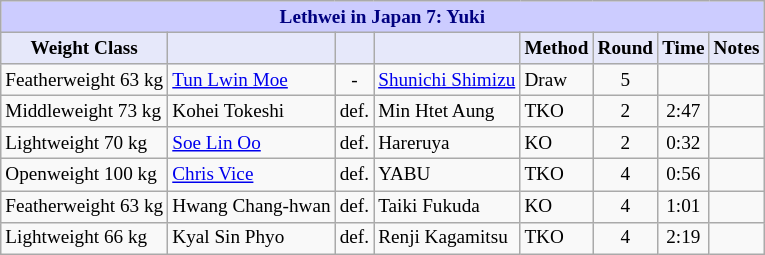<table class="wikitable" style="font-size: 80%;">
<tr>
<th colspan="8" style="background-color: #ccf; color: #000080; text-align: center;"><strong>Lethwei in Japan 7: Yuki</strong></th>
</tr>
<tr>
<th colspan="1" style="background-color: #E6E8FA; color: #000000; text-align: center;">Weight Class</th>
<th colspan="1" style="background-color: #E6E8FA; color: #000000; text-align: center;"></th>
<th colspan="1" style="background-color: #E6E8FA; color: #000000; text-align: center;"></th>
<th colspan="1" style="background-color: #E6E8FA; color: #000000; text-align: center;"></th>
<th colspan="1" style="background-color: #E6E8FA; color: #000000; text-align: center;">Method</th>
<th colspan="1" style="background-color: #E6E8FA; color: #000000; text-align: center;">Round</th>
<th colspan="1" style="background-color: #E6E8FA; color: #000000; text-align: center;">Time</th>
<th colspan="1" style="background-color: #E6E8FA; color: #000000; text-align: center;">Notes</th>
</tr>
<tr>
<td>Featherweight 63 kg</td>
<td> <a href='#'>Tun Lwin Moe</a></td>
<td align=center>-</td>
<td> <a href='#'>Shunichi Shimizu</a></td>
<td>Draw</td>
<td align=center>5</td>
<td align=center></td>
<td></td>
</tr>
<tr>
<td>Middleweight 73 kg</td>
<td> Kohei Tokeshi</td>
<td align=center>def.</td>
<td> Min Htet Aung</td>
<td>TKO</td>
<td align=center>2</td>
<td align=center>2:47</td>
<td></td>
</tr>
<tr>
<td>Lightweight 70 kg</td>
<td> <a href='#'>Soe Lin Oo</a></td>
<td align=center>def.</td>
<td> Hareruya</td>
<td>KO</td>
<td align=center>2</td>
<td align=center>0:32</td>
<td></td>
</tr>
<tr>
<td>Openweight 100 kg</td>
<td> <a href='#'>Chris Vice</a></td>
<td align=center>def.</td>
<td> YABU</td>
<td>TKO</td>
<td align=center>4</td>
<td align=center>0:56</td>
<td></td>
</tr>
<tr>
<td>Featherweight 63 kg</td>
<td> Hwang Chang-hwan</td>
<td align=center>def.</td>
<td> Taiki Fukuda</td>
<td>KO</td>
<td align=center>4</td>
<td align=center>1:01</td>
<td></td>
</tr>
<tr>
<td>Lightweight 66 kg</td>
<td> Kyal Sin Phyo</td>
<td align=center>def.</td>
<td> Renji Kagamitsu</td>
<td>TKO</td>
<td align=center>4</td>
<td align=center>2:19</td>
<td></td>
</tr>
</table>
